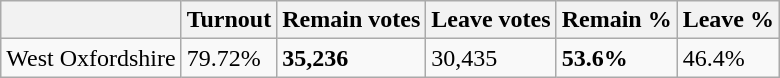<table class="wikitable">
<tr>
<th></th>
<th>Turnout</th>
<th>Remain votes</th>
<th>Leave votes</th>
<th>Remain %</th>
<th>Leave %</th>
</tr>
<tr>
<td>West Oxfordshire</td>
<td>79.72%</td>
<td><strong>35,236</strong></td>
<td>30,435</td>
<td><strong>53.6%</strong></td>
<td>46.4%</td>
</tr>
</table>
